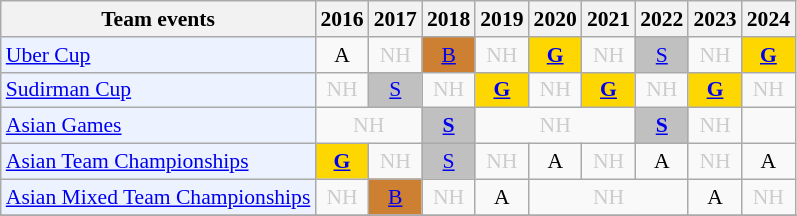<table class="wikitable" style="font-size: 90%; text-align:center">
<tr>
<th>Team events</th>
<th>2016</th>
<th>2017</th>
<th>2018</th>
<th>2019</th>
<th>2020</th>
<th>2021</th>
<th>2022</th>
<th>2023</th>
<th>2024</th>
</tr>
<tr>
<td bgcolor="#ECF2FF"; align="left"><a href='#'>Uber Cup</a></td>
<td>A</td>
<td style=color:#ccc>NH</td>
<td bgcolor=CD7F32><a href='#'>B</a></td>
<td style=color:#ccc>NH</td>
<td bgcolor=gold><strong><a href='#'>G</a></strong></td>
<td style=color:#ccc>NH</td>
<td bgcolor=silver><a href='#'>S</a></td>
<td style=color:#ccc>NH</td>
<td bgcolor=gold><strong><a href='#'>G</a></strong></td>
</tr>
<tr>
<td bgcolor="#ECF2FF"; align="left"><a href='#'>Sudirman Cup</a></td>
<td style=color:#ccc>NH</td>
<td bgcolor=silver><a href='#'>S</a></td>
<td style=color:#ccc>NH</td>
<td bgcolor=gold><strong><a href='#'>G</a></strong></td>
<td style=color:#ccc>NH</td>
<td bgcolor=gold><strong><a href='#'>G</a></strong></td>
<td style=color:#ccc>NH</td>
<td bgcolor=gold><strong><a href='#'>G</a></strong></td>
<td style=color:#ccc>NH</td>
</tr>
<tr>
<td bgcolor="#ECF2FF"; align="left"><a href='#'>Asian Games</a></td>
<td colspan="2" style=color:#ccc>NH</td>
<td bgcolor=silver><strong><a href='#'>S</a></strong></td>
<td colspan="3" style=color:#ccc>NH</td>
<td bgcolor=silver><strong><a href='#'>S</a></strong></td>
<td style=color:#ccc>NH</td>
</tr>
<tr>
<td bgcolor="#ECF2FF"; align="left"><a href='#'>Asian Team Championships</a></td>
<td bgcolor=gold><strong><a href='#'>G</a></strong></td>
<td style=color:#ccc>NH</td>
<td bgcolor=silver><a href='#'>S</a></td>
<td style=color:#ccc>NH</td>
<td>A</td>
<td style=color:#ccc>NH</td>
<td>A</td>
<td style=color:#ccc>NH</td>
<td>A</td>
</tr>
<tr>
<td bgcolor="#ECF2FF"; align="left"><a href='#'>Asian Mixed Team Championships</a></td>
<td style=color:#ccc>NH</td>
<td bgcolor=CD7F32><a href='#'>B</a></td>
<td style=color:#ccc>NH</td>
<td>A</td>
<td colspan="3" style=color:#ccc>NH</td>
<td>A</td>
<td style=color:#ccc>NH</td>
</tr>
<tr>
</tr>
</table>
